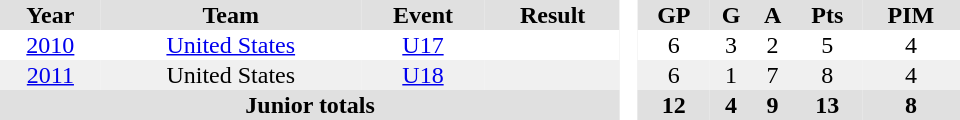<table border="0" cellpadding="1" cellspacing="0" style="text-align:center; width:40em">
<tr ALIGN="center" bgcolor="#e0e0e0">
<th>Year</th>
<th>Team</th>
<th>Event</th>
<th>Result</th>
<th rowspan="99" bgcolor="#ffffff"> </th>
<th>GP</th>
<th>G</th>
<th>A</th>
<th>Pts</th>
<th>PIM</th>
</tr>
<tr>
<td><a href='#'>2010</a></td>
<td><a href='#'>United States</a></td>
<td><a href='#'>U17</a></td>
<td></td>
<td>6</td>
<td>3</td>
<td>2</td>
<td>5</td>
<td>4</td>
</tr>
<tr bgcolor="#f0f0f0">
<td><a href='#'>2011</a></td>
<td>United States</td>
<td><a href='#'>U18</a></td>
<td></td>
<td>6</td>
<td>1</td>
<td>7</td>
<td>8</td>
<td>4</td>
</tr>
<tr>
</tr>
<tr bgcolor="#e0e0e0">
<th colspan="4">Junior totals</th>
<th>12</th>
<th>4</th>
<th>9</th>
<th>13</th>
<th>8</th>
</tr>
</table>
